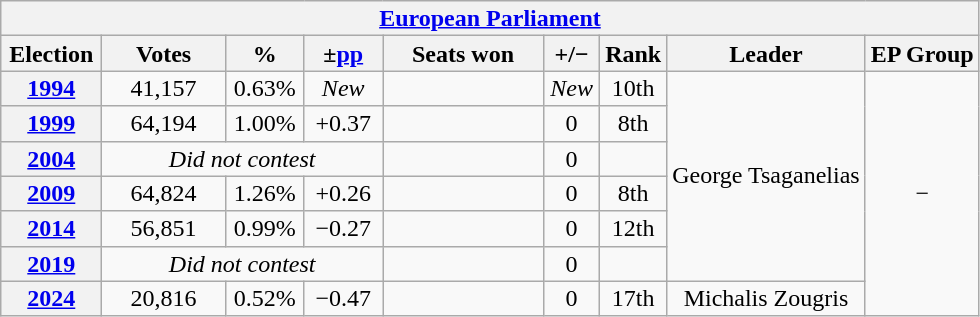<table class="wikitable" style="text-align:center; font-size:100%; line-height:16px;">
<tr>
<th colspan="9"><a href='#'>European Parliament</a></th>
</tr>
<tr>
<th width="60">Election</th>
<th width="75">Votes</th>
<th width="45">%</th>
<th width="45">±<a href='#'>pp</a></th>
<th width="100">Seats won</th>
<th width="30">+/−</th>
<th width="30">Rank</th>
<th>Leader</th>
<th>EP Group</th>
</tr>
<tr>
<th><a href='#'>1994</a></th>
<td>41,157</td>
<td>0.63%</td>
<td><em>New</em></td>
<td></td>
<td><em>New</em></td>
<td>10th</td>
<td rowspan=6>George Tsaganelias</td>
<td rowspan=7>−</td>
</tr>
<tr>
<th><a href='#'>1999</a></th>
<td>64,194</td>
<td>1.00%</td>
<td>+0.37</td>
<td></td>
<td> 0</td>
<td>8th</td>
</tr>
<tr>
<th><a href='#'>2004</a></th>
<td colspan=3><em>Did not contest</em></td>
<td></td>
<td> 0</td>
<td></td>
</tr>
<tr>
<th><a href='#'>2009</a></th>
<td>64,824</td>
<td>1.26%</td>
<td>+0.26</td>
<td></td>
<td> 0</td>
<td>8th</td>
</tr>
<tr>
<th><a href='#'>2014</a></th>
<td>56,851</td>
<td>0.99%</td>
<td>−0.27</td>
<td></td>
<td> 0</td>
<td>12th</td>
</tr>
<tr>
<th><a href='#'>2019</a></th>
<td colspan=3><em>Did not contest</em></td>
<td></td>
<td> 0</td>
<td></td>
</tr>
<tr>
<th><a href='#'>2024</a></th>
<td>20,816</td>
<td>0.52%</td>
<td>−0.47</td>
<td></td>
<td> 0</td>
<td>17th</td>
<td>Michalis Zougris</td>
</tr>
</table>
